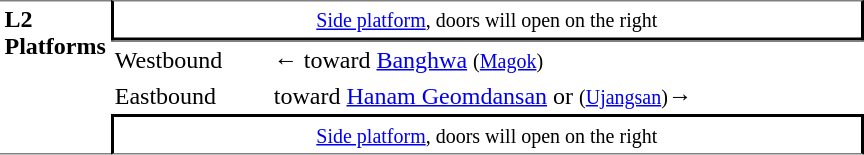<table table border=0 cellspacing=0 cellpadding=3>
<tr>
<td style="border-top:solid 1px gray;border-bottom:solid 1px gray;" width=50 rowspan=10 valign=top><strong>L2<br>Platforms</strong></td>
<td style="border-top:solid 1px gray;border-right:solid 2px black;border-left:solid 2px black;border-bottom:solid 2px black;text-align:center;" colspan=2><small><a href='#'>Side platform</a>, doors will open on the right</small></td>
</tr>
<tr>
<td style="border-bottom:solid 0px gray;border-top:solid 1px gray;" width=100>Westbound</td>
<td style="border-bottom:solid 0px gray;border-top:solid 1px gray;" width=390>←  toward <a href='#'>Banghwa</a> <small>(<a href='#'>Magok</a>)</small></td>
</tr>
<tr>
<td>Eastbound</td>
<td>  toward <a href='#'>Hanam Geomdansan</a> or  <small>(<a href='#'>Ujangsan</a>)</small>→</td>
</tr>
<tr>
<td style="border-top:solid 2px black;border-right:solid 2px black;border-left:solid 2px black;border-bottom:solid 1px gray;text-align:center;" colspan=2><small><a href='#'>Side platform</a>, doors will open on the right</small></td>
</tr>
</table>
